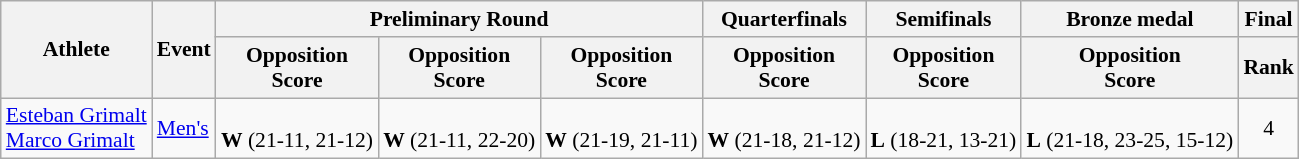<table class="wikitable" border="1" style="font-size:90%">
<tr>
<th rowspan=2>Athlete</th>
<th rowspan=2>Event</th>
<th colspan=3>Preliminary Round</th>
<th>Quarterfinals</th>
<th>Semifinals</th>
<th>Bronze medal</th>
<th>Final</th>
</tr>
<tr>
<th>Opposition<br>Score</th>
<th>Opposition<br>Score</th>
<th>Opposition<br>Score</th>
<th>Opposition<br>Score</th>
<th>Opposition<br>Score</th>
<th>Opposition<br>Score</th>
<th>Rank</th>
</tr>
<tr align=center>
<td align=left><a href='#'>Esteban Grimalt</a> <br> <a href='#'>Marco Grimalt</a></td>
<td align=left><a href='#'>Men's</a></td>
<td align=center> <br><strong>W</strong> (21-11, 21-12)</td>
<td align=center> <br><strong>W</strong> (21-11, 22-20)</td>
<td align=center> <br><strong>W</strong> (21-19, 21-11)</td>
<td align=center> <br><strong>W</strong> (21-18, 21-12)</td>
<td align=center> <br><strong>L</strong> (18-21, 13-21)</td>
<td align=center> <br><strong>L</strong> (21-18, 23-25, 15-12)</td>
<td align=center>4</td>
</tr>
</table>
